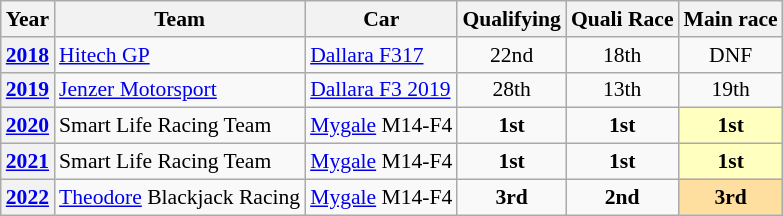<table class="wikitable" style="text-align:center; font-size:90%">
<tr>
<th>Year</th>
<th>Team</th>
<th>Car</th>
<th>Qualifying</th>
<th>Quali Race</th>
<th>Main race</th>
</tr>
<tr>
<th><a href='#'>2018</a></th>
<td align="left"> <a href='#'>Hitech GP</a></td>
<td align="left"><a href='#'>Dallara F317</a></td>
<td>22nd</td>
<td>18th</td>
<td>DNF</td>
</tr>
<tr>
<th><a href='#'>2019</a></th>
<td align="left"> <a href='#'>Jenzer Motorsport</a></td>
<td align="left"><a href='#'>Dallara F3 2019</a></td>
<td>28th</td>
<td>13th</td>
<td>19th</td>
</tr>
<tr>
<th><a href='#'>2020</a></th>
<td align="left"> Smart Life Racing Team</td>
<td align="left"><a href='#'>Mygale</a> M14-F4</td>
<td><strong>1st</strong></td>
<td><strong>1st</strong></td>
<td style="background:#FFFFBF;"><strong>1st</strong></td>
</tr>
<tr>
<th><a href='#'>2021</a></th>
<td align="left"> Smart Life Racing Team</td>
<td align="left"><a href='#'>Mygale</a> M14-F4</td>
<td><strong>1st</strong></td>
<td><strong>1st</strong></td>
<td style="background:#FFFFBF;"><strong>1st</strong></td>
</tr>
<tr>
<th><a href='#'>2022</a></th>
<td align="left"nowrap> <a href='#'>Theodore</a> Blackjack Racing</td>
<td align="left"nowrap><a href='#'>Mygale</a> M14-F4</td>
<td><strong>3rd</strong></td>
<td><strong>2nd</strong></td>
<td style="background:#FFDF9F;"><strong>3rd</strong></td>
</tr>
</table>
